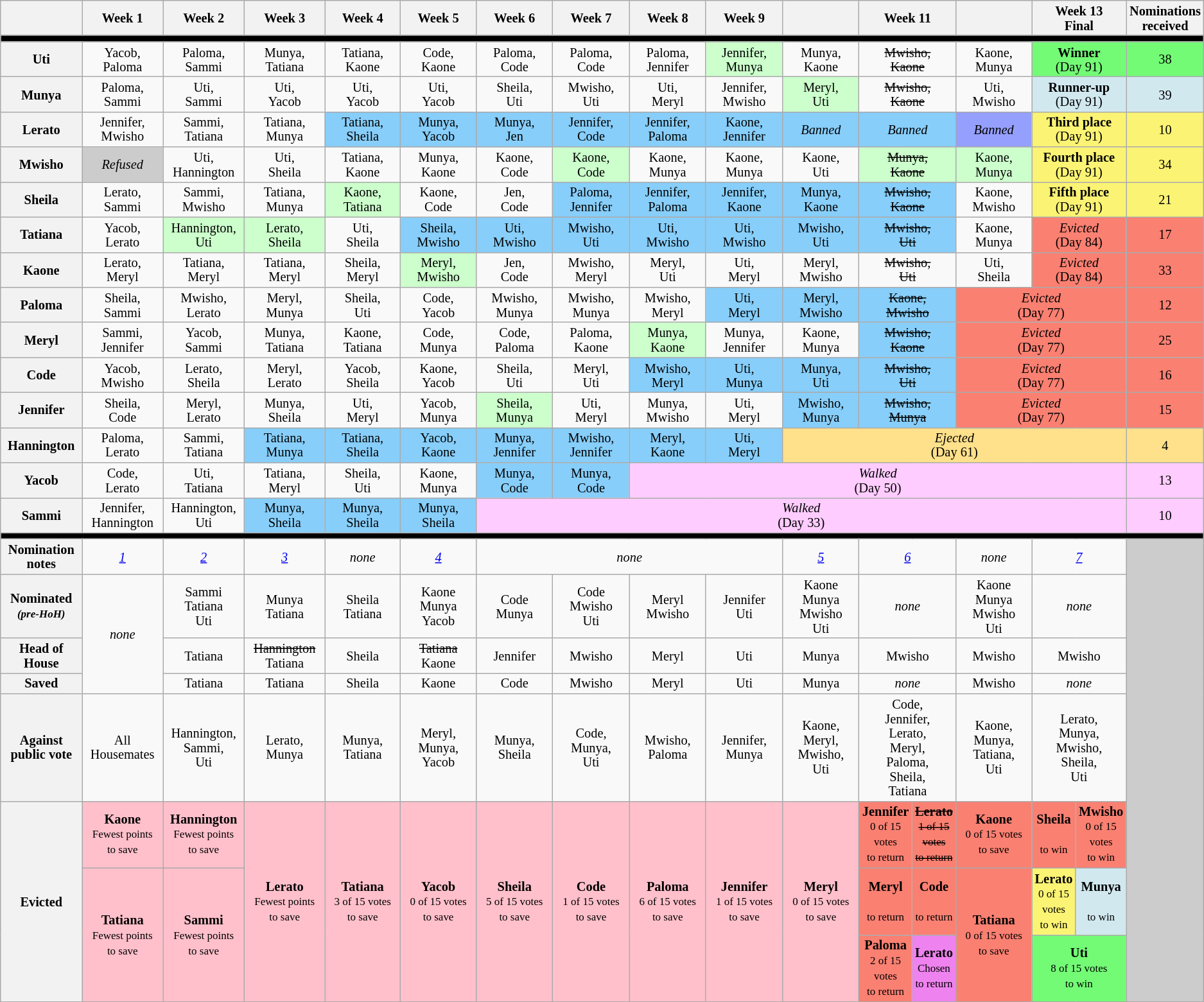<table class="wikitable" style="text-align:center; font-size:85%; line-height:15px ">
<tr>
<th style="width:7%"></th>
<th style="width:7%">Week 1</th>
<th style="width:7%">Week 2</th>
<th style="width:7%">Week 3</th>
<th style="width:7%">Week 4</th>
<th style="width:7%">Week 5</th>
<th style="width:7%">Week 6</th>
<th style="width:7%">Week 7</th>
<th style="width:7%">Week 8</th>
<th style="width:7%">Week 9</th>
<th style="width:7%"></th>
<th style="width:7%" colspan="2">Week 11</th>
<th style="width:7%"></th>
<th style="width:7%" colspan="2">Week 13<br>Final</th>
<th style="width:1%">Nominations received</th>
</tr>
<tr>
<th style="background:#000" colspan="17"></th>
</tr>
<tr>
<th>Uti</th>
<td>Yacob,<br>Paloma</td>
<td>Paloma,<br>Sammi</td>
<td>Munya,<br>Tatiana</td>
<td>Tatiana,<br>Kaone</td>
<td>Code,<br>Kaone</td>
<td>Paloma,<br>Code</td>
<td>Paloma,<br>Code</td>
<td>Paloma,<br>Jennifer</td>
<td style="background:#CFC">Jennifer,<br>Munya</td>
<td>Munya,<br>Kaone</td>
<td colspan="2"><s>Mwisho,<br>Kaone</s></td>
<td>Kaone,<br>Munya</td>
<td style="background:#73FB76" colspan="2"><strong>Winner</strong><br>(Day 91)</td>
<td style="background:#73FB76">38</td>
</tr>
<tr>
<th>Munya</th>
<td>Paloma,<br>Sammi</td>
<td>Uti,<br>Sammi</td>
<td>Uti,<br>Yacob</td>
<td>Uti,<br>Yacob</td>
<td>Uti,<br>Yacob</td>
<td>Sheila,<br>Uti</td>
<td>Mwisho,<br>Uti</td>
<td>Uti,<br>Meryl</td>
<td>Jennifer,<br>Mwisho</td>
<td style="background:#CFC">Meryl,<br>Uti</td>
<td colspan="2"><s>Mwisho,<br>Kaone</s></td>
<td>Uti,<br>Mwisho</td>
<td style="background:#D1E8EF" colspan="2"><strong>Runner-up</strong><br>(Day 91)</td>
<td style="background:#D1E8EF">39</td>
</tr>
<tr>
<th>Lerato</th>
<td>Jennifer,<br>Mwisho</td>
<td>Sammi,<br>Tatiana</td>
<td>Tatiana,<br>Munya</td>
<td style="background:#87CEFA">Tatiana,<br>Sheila</td>
<td style="background:#87CEFA">Munya,<br>Yacob</td>
<td style="background:#87CEFA">Munya,<br>Jen</td>
<td style="background:#87CEFA">Jennifer,<br>Code</td>
<td style="background:#87CEFA">Jennifer,<br>Paloma</td>
<td style="background:#87CEFA">Kaone,<br>Jennifer</td>
<td style="background:#87CEFA"><em>Banned</em></td>
<td style="background:#87CEFA" colspan="2"><em>Banned</em></td>
<td style="background:#959ffd"><em>Banned</em></td>
<td style="background:#FBF373" colspan="2"><strong>Third place</strong><br>(Day 91)</td>
<td style="background:#FBF373">10</td>
</tr>
<tr>
<th>Mwisho</th>
<td style="background:#ccc"><em>Refused</em></td>
<td>Uti,<br>Hannington</td>
<td>Uti,<br>Sheila</td>
<td>Tatiana,<br>Kaone</td>
<td>Munya,<br>Kaone</td>
<td>Kaone,<br>Code</td>
<td style="background:#CFC">Kaone,<br>Code</td>
<td>Kaone,<br>Munya</td>
<td>Kaone,<br>Munya</td>
<td>Kaone,<br>Uti</td>
<td style="background:#CFC" colspan="2"><s>Munya,<br>Kaone</s></td>
<td style="background:#CFC">Kaone,<br>Munya</td>
<td style="background:#FBF373" colspan="2"><strong>Fourth place</strong><br>(Day 91)</td>
<td style="background:#FBF373">34</td>
</tr>
<tr>
<th>Sheila</th>
<td>Lerato,<br>Sammi</td>
<td>Sammi,<br>Mwisho</td>
<td>Tatiana,<br>Munya</td>
<td style="background:#CFC">Kaone,<br>Tatiana</td>
<td>Kaone,<br>Code</td>
<td>Jen,<br>Code</td>
<td style="background:#87CEFA">Paloma,<br>Jennifer</td>
<td style="background:#87CEFA">Jennifer,<br>Paloma</td>
<td style="background:#87CEFA">Jennifer,<br>Kaone</td>
<td style="background:#87CEFA">Munya,<br>Kaone</td>
<td style="background:#87CEFA" colspan="2"><s>Mwisho,<br>Kaone</s></td>
<td>Kaone,<br>Mwisho</td>
<td style="background:#FBF373" colspan="2"><strong>Fifth place</strong><br>(Day 91)</td>
<td style="background:#FBF373">21</td>
</tr>
<tr>
<th>Tatiana</th>
<td>Yacob,<br>Lerato</td>
<td style="background:#CFC">Hannington,<br>Uti</td>
<td style="background:#CFC">Lerato,<br>Sheila</td>
<td>Uti,<br>Sheila</td>
<td style="background:#87CEFA">Sheila,<br>Mwisho</td>
<td style="background:#87CEFA">Uti,<br>Mwisho</td>
<td style="background:#87CEFA">Mwisho,<br>Uti</td>
<td style="background:#87CEFA">Uti,<br>Mwisho</td>
<td style="background:#87CEFA">Uti,<br>Mwisho</td>
<td style="background:#87CEFA">Mwisho,<br>Uti</td>
<td style="background:#87CEFA" colspan="2"><s>Mwisho,<br>Uti</s></td>
<td>Kaone,<br>Munya</td>
<td style="background:#FA8072" colspan="2"><em>Evicted</em><br>(Day 84)</td>
<td style="background:#FA8072">17</td>
</tr>
<tr>
<th>Kaone</th>
<td>Lerato,<br>Meryl</td>
<td>Tatiana,<br>Meryl</td>
<td>Tatiana,<br>Meryl</td>
<td>Sheila,<br>Meryl</td>
<td style="background:#CFC">Meryl,<br>Mwisho</td>
<td>Jen,<br>Code</td>
<td>Mwisho,<br>Meryl</td>
<td>Meryl,<br>Uti</td>
<td>Uti,<br>Meryl</td>
<td>Meryl,<br>Mwisho</td>
<td colspan="2"><s>Mwisho,<br>Uti</s></td>
<td>Uti,<br>Sheila</td>
<td style="background:#FA8072" colspan="2"><em>Evicted</em><br>(Day 84)</td>
<td style="background:#FA8072">33</td>
</tr>
<tr>
<th>Paloma</th>
<td>Sheila,<br>Sammi</td>
<td>Mwisho,<br>Lerato</td>
<td>Meryl,<br>Munya</td>
<td>Sheila,<br>Uti</td>
<td>Code,<br>Yacob</td>
<td>Mwisho,<br>Munya</td>
<td>Mwisho,<br>Munya</td>
<td>Mwisho,<br>Meryl</td>
<td style="background:#87CEFA">Uti,<br>Meryl</td>
<td style="background:#87CEFA">Meryl,<br>Mwisho</td>
<td style="background:#87CEFA" colspan="2"><s>Kaone,<br>Mwisho</s></td>
<td style="background:#FA8072" colspan="3"><em>Evicted</em><br>(Day 77)</td>
<td style="background:#FA8072">12</td>
</tr>
<tr>
<th>Meryl</th>
<td>Sammi,<br>Jennifer</td>
<td>Yacob,<br>Sammi</td>
<td>Munya,<br>Tatiana</td>
<td>Kaone,<br>Tatiana</td>
<td>Code,<br>Munya</td>
<td>Code,<br>Paloma</td>
<td>Paloma,<br>Kaone</td>
<td style="background:#CFC">Munya,<br>Kaone</td>
<td>Munya,<br>Jennifer</td>
<td>Kaone,<br>Munya</td>
<td style="background:#87CEFA" colspan="2"><s>Mwisho,<br>Kaone</s></td>
<td style="background:#FA8072" colspan="3"><em>Evicted</em><br>(Day 77)</td>
<td style="background:#FA8072">25</td>
</tr>
<tr>
<th>Code</th>
<td>Yacob,<br>Mwisho</td>
<td>Lerato,<br>Sheila</td>
<td>Meryl,<br>Lerato</td>
<td>Yacob,<br>Sheila</td>
<td>Kaone,<br>Yacob</td>
<td>Sheila,<br>Uti</td>
<td>Meryl,<br>Uti</td>
<td style="background:#87CEFA">Mwisho,<br>Meryl</td>
<td style="background:#87CEFA">Uti,<br>Munya</td>
<td style="background:#87CEFA">Munya,<br>Uti</td>
<td style="background:#87CEFA" colspan="2"><s>Mwisho,<br>Uti</s></td>
<td style="background:#FA8072" colspan="3"><em>Evicted</em><br>(Day 77)</td>
<td style="background:#FA8072">16</td>
</tr>
<tr>
<th>Jennifer</th>
<td>Sheila,<br>Code</td>
<td>Meryl,<br>Lerato</td>
<td>Munya,<br>Sheila</td>
<td>Uti,<br>Meryl</td>
<td>Yacob,<br>Munya</td>
<td style="background:#CFC">Sheila,<br>Munya</td>
<td>Uti,<br>Meryl</td>
<td>Munya,<br>Mwisho</td>
<td>Uti,<br>Meryl</td>
<td style="background:#87CEFA">Mwisho,<br>Munya</td>
<td style="background:#87CEFA" colspan="2"><s>Mwisho,<br>Munya</s></td>
<td style="background:#FA8072" colspan="3"><em>Evicted</em><br>(Day 77)</td>
<td style="background:#FA8072">15</td>
</tr>
<tr>
<th>Hannington</th>
<td>Paloma,<br>Lerato</td>
<td>Sammi,<br>Tatiana</td>
<td style="background:#87CEFA">Tatiana,<br>Munya</td>
<td style="background:#87CEFA">Tatiana,<br>Sheila</td>
<td style="background:#87CEFA">Yacob,<br>Kaone</td>
<td style="background:#87CEFA">Munya,<br>Jennifer</td>
<td style="background:#87CEFA">Mwisho,<br>Jennifer</td>
<td style="background:#87CEFA">Meryl,<br>Kaone</td>
<td style="background:#87CEFA">Uti,<br>Meryl</td>
<td style="background:#FFE08B" colspan="6"><em>Ejected</em><br>(Day 61)</td>
<td style="background:#FFE08B">4</td>
</tr>
<tr>
<th>Yacob</th>
<td>Code,<br>Lerato</td>
<td>Uti,<br>Tatiana</td>
<td>Tatiana,<br>Meryl</td>
<td>Sheila,<br>Uti</td>
<td>Kaone,<br>Munya</td>
<td style="background:#87CEFA">Munya,<br>Code</td>
<td style="background:#87CEFA">Munya,<br>Code</td>
<td style="background:#FCF" colspan="8"><em>Walked</em><br>(Day 50)</td>
<td style="background:#FCF">13</td>
</tr>
<tr>
<th>Sammi</th>
<td>Jennifer,<br>Hannington</td>
<td>Hannington,<br>Uti</td>
<td style="background:#87CEFA">Munya,<br>Sheila</td>
<td style="background:#87CEFA">Munya,<br>Sheila</td>
<td style="background:#87CEFA">Munya,<br>Sheila</td>
<td style="background:#FCF" colspan="10"><em>Walked</em><br>(Day 33)</td>
<td style="background:#FCF">10</td>
</tr>
<tr>
<th style="background:#000" colspan="17"></th>
</tr>
<tr>
<th>Nomination notes</th>
<td><em><a href='#'>1</a></em></td>
<td><em><a href='#'>2</a></em></td>
<td><em><a href='#'>3</a></em></td>
<td><em>none</em></td>
<td><em><a href='#'>4</a></em></td>
<td colspan="4"><em>none</em></td>
<td><em><a href='#'>5</a></em></td>
<td colspan="2"><em><a href='#'>6</a></em></td>
<td><em>none</em></td>
<td colspan="2"><em><a href='#'>7</a></em></td>
<td style="background:#ccc" rowspan="11"></td>
</tr>
<tr>
<th>Nominated<br><small><em>(pre-HoH)</em></small></th>
<td rowspan="3"><em>none</em></td>
<td>Sammi<br>Tatiana<br>Uti</td>
<td>Munya<br>Tatiana</td>
<td>Sheila<br>Tatiana</td>
<td>Kaone<br>Munya<br>Yacob</td>
<td>Code<br>Munya</td>
<td>Code<br>Mwisho<br>Uti</td>
<td>Meryl<br>Mwisho</td>
<td>Jennifer<br>Uti</td>
<td>Kaone<br>Munya<br>Mwisho<br>Uti</td>
<td colspan="2"><em>none</em></td>
<td>Kaone<br>Munya<br>Mwisho<br>Uti</td>
<td colspan="2"><em>none</em></td>
</tr>
<tr>
<th>Head of<br>House</th>
<td>Tatiana</td>
<td><s>Hannington</s><br>Tatiana</td>
<td>Sheila</td>
<td><s>Tatiana</s><br>Kaone</td>
<td>Jennifer</td>
<td>Mwisho</td>
<td>Meryl</td>
<td>Uti</td>
<td>Munya</td>
<td colspan="2">Mwisho</td>
<td>Mwisho</td>
<td colspan="2">Mwisho</td>
</tr>
<tr>
<th>Saved</th>
<td>Tatiana</td>
<td>Tatiana</td>
<td>Sheila</td>
<td>Kaone</td>
<td>Code</td>
<td>Mwisho</td>
<td>Meryl</td>
<td>Uti</td>
<td>Munya</td>
<td colspan="2"><em>none</em></td>
<td>Mwisho</td>
<td colspan="2"><em>none</em></td>
</tr>
<tr>
<th>Against<br>public vote</th>
<td>All<br>Housemates</td>
<td>Hannington,<br>Sammi,<br>Uti</td>
<td>Lerato,<br>Munya</td>
<td>Munya,<br>Tatiana</td>
<td>Meryl,<br>Munya,<br>Yacob</td>
<td>Munya,<br>Sheila</td>
<td>Code,<br>Munya,<br>Uti</td>
<td>Mwisho,<br>Paloma</td>
<td>Jennifer,<br>Munya</td>
<td>Kaone,<br>Meryl,<br>Mwisho,<br>Uti</td>
<td colspan="2">Code,<br>Jennifer,<br>Lerato,<br>Meryl,<br>Paloma,<br>Sheila,<br>Tatiana</td>
<td>Kaone,<br>Munya,<br>Tatiana,<br>Uti</td>
<td colspan="2">Lerato,<br>Munya,<br>Mwisho,<br>Sheila,<br>Uti</td>
</tr>
<tr>
<th rowspan="6">Evicted</th>
<td style="background:#FFC0CB; height:50%" rowspan="3"><strong>Kaone</strong><br><small>Fewest points<br>to save</small></td>
<td style="background:#FFC0CB" rowspan="3"><strong>Hannington</strong><br><small>Fewest points<br>to save</small></td>
<td style="background:#FFC0CB" rowspan="6"><strong>Lerato</strong><br><small>Fewest points<br>to save</small></td>
<td style="background:#FFC0CB" rowspan="6"><strong>Tatiana</strong><br><small>3 of 15 votes<br>to save</small></td>
<td style="background:#FFC0CB" rowspan="6"><strong>Yacob</strong><br><small>0 of 15 votes<br>to save</small></td>
<td style="background:#FFC0CB" rowspan="6"><strong>Sheila</strong><br><small>5 of 15 votes<br>to save</small></td>
<td style="background:#FFC0CB" rowspan="6"><strong>Code</strong><br><small>1 of 15 votes<br>to save</small></td>
<td style="background:#FFC0CB" rowspan="6"><strong>Paloma</strong><br><small>6 of 15 votes<br>to save</small></td>
<td style="background:#FFC0CB" rowspan="6"><strong>Jennifer</strong><br><small>1 of 15 votes<br>to save</small></td>
<td style="background:#FFC0CB" rowspan="6"><strong>Meryl</strong><br><small>0 of 15 votes<br>to save</small></td>
<td style="background:#FA8072; height:33%;" rowspan="2"><strong>Jennifer</strong><br><small>0 of 15 votes<br>to return</small></td>
<td style="background:#FA8072" rowspan="2"><s><strong>Lerato</strong><br><small>1 of 15 votes<br>to return</small></s></td>
<td style="background:#FA8072; height:50%" rowspan="3"><strong>Kaone</strong><br><small>0 of 15 votes<br>to save</small></td>
<td style="background:#FA8072" rowspan="2"><strong>Sheila</strong><br><small><br>to win</small></td>
<td style="background:#FA8072" rowspan="2"><strong>Mwisho</strong><br><small>0 of 15 votes<br>to win</small></td>
</tr>
<tr>
<td style="display:none;"></td>
</tr>
<tr>
<td style="background:#FA8072" rowspan="2"><strong>Meryl</strong><br><small><br>to return</small></td>
<td style="background:#FA8072" rowspan="2"><strong>Code</strong><br><small><br>to return</small></td>
<td style="background:#FBF373" rowspan="2"><strong>Lerato</strong><br><small>0 of 15 votes<br>to win</small></td>
<td style="background:#D1E8EF" rowspan="2"><strong>Munya</strong><br><small><br>to win</small></td>
</tr>
<tr>
<td style="background:#FFC0CB" rowspan="3"><strong>Tatiana</strong><br><small>Fewest points<br>to save</small></td>
<td style="background:#FFC0CB" rowspan="3"><strong>Sammi</strong><br><small>Fewest points<br>to save</small></td>
<td style="background:#FA8072" rowspan="3"><strong>Tatiana</strong><br><small>0 of 15 votes<br>to save</small></td>
</tr>
<tr>
<td style="background:#FA8072" rowspan="2"><strong>Paloma</strong><br><small>2 of 15 votes<br>to return</small></td>
<td style="background:violet" rowspan="2"><strong>Lerato</strong><br><small>Chosen<br>to return</small></td>
<td style="background:#73FB76" rowspan="2" colspan="2"><strong>Uti</strong><br><small>8 of 15 votes<br>to win</small></td>
</tr>
</table>
